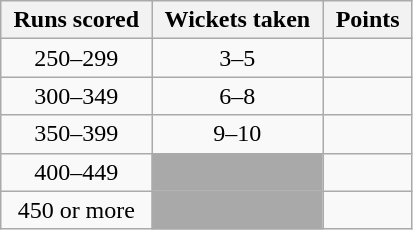<table style="text-align: center;" class="wikitable">
<tr>
<th scope="col" style="padding-left: 0.5em; padding-right: 0.5em;">Runs scored</th>
<th scope="col" style="padding-left: 0.5em; padding-right: 0.5em;">Wickets taken</th>
<th scope="col" style="padding-left: 0.5em; padding-right: 0.5em;">Points</th>
</tr>
<tr>
<td>250–299</td>
<td>3–5</td>
<td></td>
</tr>
<tr>
<td>300–349</td>
<td>6–8</td>
<td></td>
</tr>
<tr>
<td>350–399</td>
<td>9–10</td>
<td></td>
</tr>
<tr>
<td>400–449</td>
<td style="background-color: darkgrey";></td>
<td></td>
</tr>
<tr>
<td>450 or more</td>
<td style="background-color: darkgrey";></td>
<td></td>
</tr>
</table>
